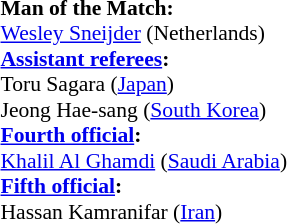<table style="width:50%;font-size:90%">
<tr>
<td><br><strong>Man of the Match:</strong>
<br><a href='#'>Wesley Sneijder</a> (Netherlands)<br><strong><a href='#'>Assistant referees</a>:</strong>
<br>Toru Sagara (<a href='#'>Japan</a>)
<br>Jeong Hae-sang (<a href='#'>South Korea</a>)
<br><strong><a href='#'>Fourth official</a>:</strong>
<br><a href='#'>Khalil Al Ghamdi</a> (<a href='#'>Saudi Arabia</a>)
<br><strong><a href='#'>Fifth official</a>:</strong>
<br>Hassan Kamranifar (<a href='#'>Iran</a>)</td>
</tr>
</table>
